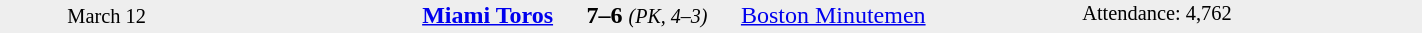<table style="width:75%; background:#eee;" cellspacing="0">
<tr>
<td rowspan="3" style="text-align:center; font-size:85%; width:15%;">March 12</td>
<td style="width:24%; text-align:right;"><strong><a href='#'>Miami Toros</a></strong></td>
<td style="text-align:center; width:13%;"><strong>7–6</strong> <small><em>(PK, 4–3)</em></small></td>
<td width=24%><a href='#'>Boston Minutemen</a></td>
<td rowspan="3" style="font-size:85%; vertical-align:top;">Attendance: 4,762</td>
</tr>
<tr style=font-size:85%>
<td align=right valign=top></td>
<td valign=top></td>
<td align=left valign=top></td>
</tr>
</table>
